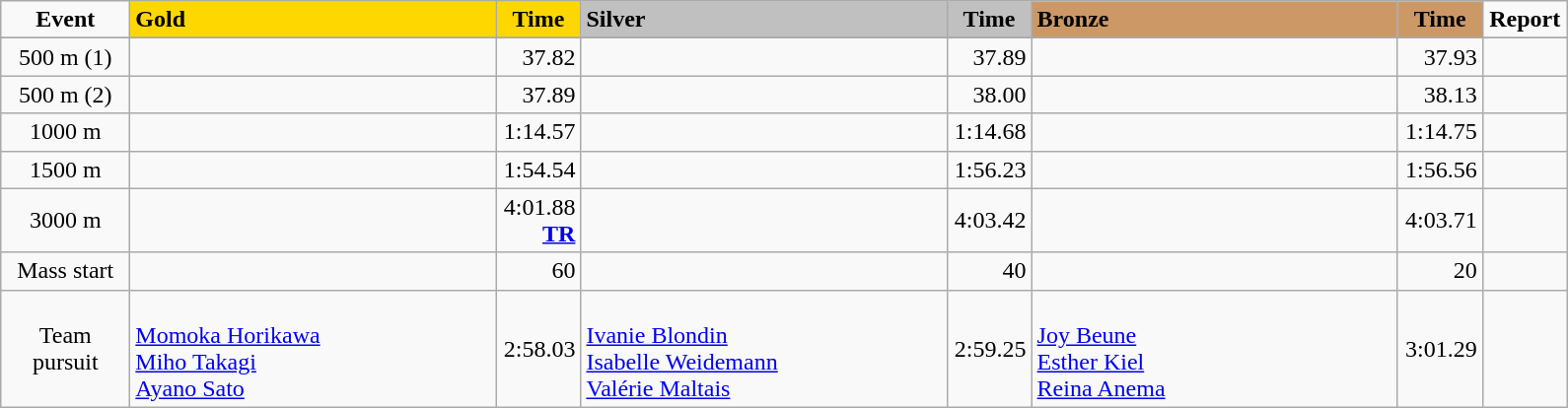<table class="wikitable">
<tr>
<td width="80" align="center"><strong>Event</strong></td>
<td width="240" bgcolor="gold"><strong>Gold</strong></td>
<td width="50" bgcolor="gold" align="center"><strong>Time</strong></td>
<td width="240" bgcolor="silver"><strong>Silver</strong></td>
<td width="50" bgcolor="silver" align="center"><strong>Time</strong></td>
<td width="240" bgcolor="#CC9966"><strong>Bronze</strong></td>
<td width="50" bgcolor="#CC9966" align="center"><strong>Time</strong></td>
<td width="50" align="center"><strong>Report</strong></td>
</tr>
<tr bgcolor="#cccccc">
</tr>
<tr>
<td align="center">500 m (1)</td>
<td></td>
<td align="right">37.82</td>
<td></td>
<td align="right">37.89</td>
<td></td>
<td align="right">37.93</td>
<td align="center"></td>
</tr>
<tr>
<td align="center">500 m (2)</td>
<td></td>
<td align="right">37.89</td>
<td></td>
<td align="right">38.00</td>
<td></td>
<td align="right">38.13</td>
<td align="center"></td>
</tr>
<tr>
<td align="center">1000 m</td>
<td></td>
<td align="right">1:14.57</td>
<td></td>
<td align="right">1:14.68</td>
<td></td>
<td align="right">1:14.75</td>
<td align="center"></td>
</tr>
<tr>
<td align="center">1500 m</td>
<td></td>
<td align="right">1:54.54</td>
<td></td>
<td align="right">1:56.23</td>
<td></td>
<td align="right">1:56.56</td>
<td align="center"></td>
</tr>
<tr>
<td align="center">3000 m</td>
<td></td>
<td align="right">4:01.88<br><strong><a href='#'>TR</a></strong></td>
<td></td>
<td align="right">4:03.42</td>
<td></td>
<td align="right">4:03.71</td>
<td align="center"></td>
</tr>
<tr>
<td align="center">Mass start</td>
<td></td>
<td align="right">60</td>
<td></td>
<td align="right">40</td>
<td></td>
<td align="right">20</td>
<td align="center"></td>
</tr>
<tr>
<td align="center">Team pursuit</td>
<td><br><a href='#'>Momoka Horikawa</a><br><a href='#'>Miho Takagi</a><br><a href='#'>Ayano Sato</a></td>
<td align="right">2:58.03</td>
<td><br><a href='#'>Ivanie Blondin</a><br><a href='#'>Isabelle Weidemann</a><br><a href='#'>Valérie Maltais</a></td>
<td align="right">2:59.25</td>
<td><br><a href='#'>Joy Beune</a><br><a href='#'>Esther Kiel</a><br><a href='#'>Reina Anema</a></td>
<td align="right">3:01.29</td>
<td align="center"></td>
</tr>
</table>
